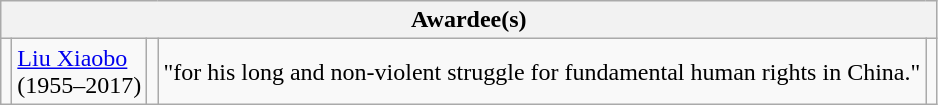<table class="wikitable">
<tr>
<th colspan="5">Awardee(s)</th>
</tr>
<tr>
<td></td>
<td><a href='#'>Liu Xiaobo</a><br>(1955–2017)</td>
<td></td>
<td>"for his long and non-violent struggle for fundamental human rights in China."</td>
<td></td>
</tr>
</table>
